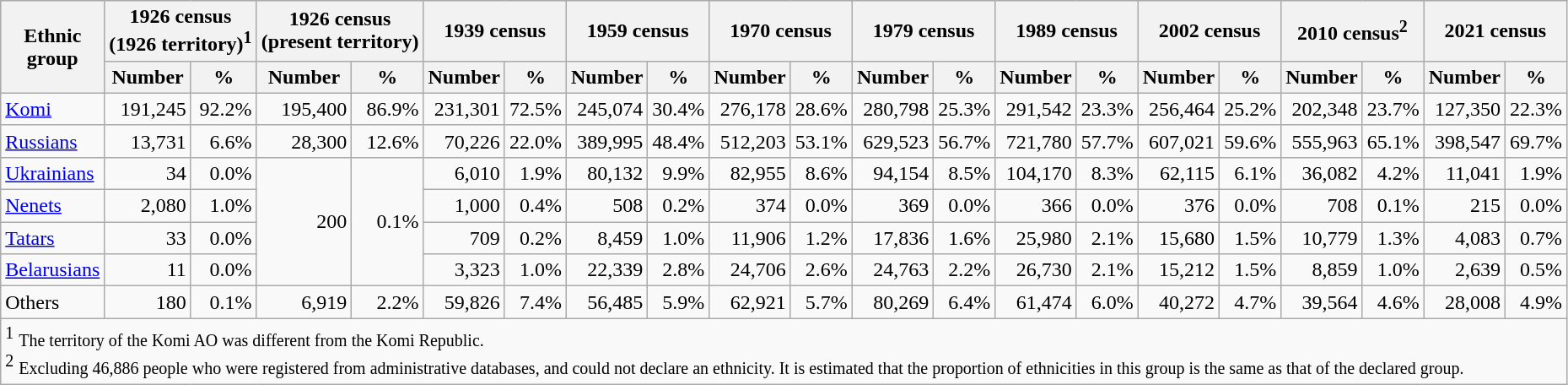<table class="wikitable" style="text-align: right;">
<tr bgcolor="#e0e0e0">
<th rowspan="2">Ethnic<br>group</th>
<th colspan="2">1926 census<br>(1926 territory)<sup>1</sup></th>
<th colspan="2">1926 census<br>(present territory)</th>
<th colspan="2">1939 census</th>
<th colspan="2">1959 census</th>
<th colspan="2">1970 census</th>
<th colspan="2">1979 census</th>
<th colspan="2">1989 census</th>
<th colspan="2">2002 census</th>
<th colspan="2">2010 census<sup>2</sup></th>
<th colspan="2">2021 census</th>
</tr>
<tr bgcolor="#e0e0e0">
<th>Number</th>
<th>%</th>
<th>Number</th>
<th>%</th>
<th>Number</th>
<th>%</th>
<th>Number</th>
<th>%</th>
<th>Number</th>
<th>%</th>
<th>Number</th>
<th>%</th>
<th>Number</th>
<th>%</th>
<th>Number</th>
<th>%</th>
<th>Number</th>
<th>%</th>
<th>Number</th>
<th>%</th>
</tr>
<tr>
<td align="left"><a href='#'>Komi</a></td>
<td>191,245</td>
<td>92.2%</td>
<td>195,400</td>
<td>86.9%</td>
<td>231,301</td>
<td>72.5%</td>
<td>245,074</td>
<td>30.4%</td>
<td>276,178</td>
<td>28.6%</td>
<td>280,798</td>
<td>25.3%</td>
<td>291,542</td>
<td>23.3%</td>
<td>256,464</td>
<td>25.2%</td>
<td>202,348</td>
<td>23.7%</td>
<td>127,350</td>
<td>22.3%</td>
</tr>
<tr>
<td align="left"><a href='#'>Russians</a></td>
<td>13,731</td>
<td>6.6%</td>
<td>28,300</td>
<td>12.6%</td>
<td>70,226</td>
<td>22.0%</td>
<td>389,995</td>
<td>48.4%</td>
<td>512,203</td>
<td>53.1%</td>
<td>629,523</td>
<td>56.7%</td>
<td>721,780</td>
<td>57.7%</td>
<td>607,021</td>
<td>59.6%</td>
<td>555,963</td>
<td>65.1%</td>
<td>398,547</td>
<td>69.7%</td>
</tr>
<tr>
<td align="left"><a href='#'>Ukrainians</a></td>
<td>34</td>
<td>0.0%</td>
<td rowspan="4">200</td>
<td rowspan="4">0.1%</td>
<td>6,010</td>
<td>1.9%</td>
<td>80,132</td>
<td>9.9%</td>
<td>82,955</td>
<td>8.6%</td>
<td>94,154</td>
<td>8.5%</td>
<td>104,170</td>
<td>8.3%</td>
<td>62,115</td>
<td>6.1%</td>
<td>36,082</td>
<td>4.2%</td>
<td>11,041</td>
<td>1.9%</td>
</tr>
<tr>
<td align="left"><a href='#'>Nenets</a></td>
<td>2,080</td>
<td>1.0%</td>
<td>1,000</td>
<td>0.4%</td>
<td>508</td>
<td>0.2%</td>
<td>374</td>
<td>0.0%</td>
<td>369</td>
<td>0.0%</td>
<td>366</td>
<td>0.0%</td>
<td>376</td>
<td>0.0%</td>
<td>708</td>
<td>0.1%</td>
<td>215</td>
<td>0.0%</td>
</tr>
<tr>
<td align="left"><a href='#'>Tatars</a></td>
<td>33</td>
<td>0.0%</td>
<td>709</td>
<td>0.2%</td>
<td>8,459</td>
<td>1.0%</td>
<td>11,906</td>
<td>1.2%</td>
<td>17,836</td>
<td>1.6%</td>
<td>25,980</td>
<td>2.1%</td>
<td>15,680</td>
<td>1.5%</td>
<td>10,779</td>
<td>1.3%</td>
<td>4,083</td>
<td>0.7%</td>
</tr>
<tr>
<td align="left"><a href='#'>Belarusians</a></td>
<td>11</td>
<td>0.0%</td>
<td>3,323</td>
<td>1.0%</td>
<td>22,339</td>
<td>2.8%</td>
<td>24,706</td>
<td>2.6%</td>
<td>24,763</td>
<td>2.2%</td>
<td>26,730</td>
<td>2.1%</td>
<td>15,212</td>
<td>1.5%</td>
<td>8,859</td>
<td>1.0%</td>
<td>2,639</td>
<td>0.5%</td>
</tr>
<tr>
<td align="left">Others</td>
<td>180</td>
<td>0.1%</td>
<td>6,919</td>
<td>2.2%</td>
<td>59,826</td>
<td>7.4%</td>
<td>56,485</td>
<td>5.9%</td>
<td>62,921</td>
<td>5.7%</td>
<td>80,269</td>
<td>6.4%</td>
<td>61,474</td>
<td>6.0%</td>
<td>40,272</td>
<td>4.7%</td>
<td>39,564</td>
<td>4.6%</td>
<td>28,008</td>
<td>4.9%</td>
</tr>
<tr>
<td colspan="21" align="left"><sup>1</sup> <small>The territory of the Komi AO was different from the Komi Republic.</small><br><sup>2</sup> <small>Excluding 46,886 people who were registered from administrative databases, and could not declare an ethnicity. It is estimated that the proportion of ethnicities in this group is the same as that of the declared group.</small></td>
</tr>
</table>
